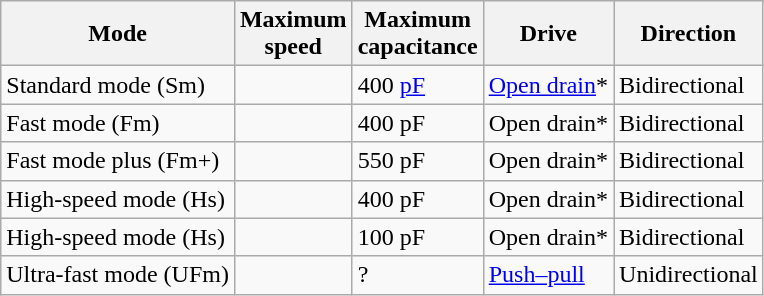<table class="wikitable">
<tr>
<th>Mode</th>
<th>Maximum<br>speed</th>
<th>Maximum<br>capacitance</th>
<th>Drive</th>
<th>Direction</th>
</tr>
<tr>
<td>Standard mode (Sm)</td>
<td></td>
<td>400 <a href='#'>pF</a></td>
<td><a href='#'>Open drain</a>*</td>
<td>Bidirectional</td>
</tr>
<tr>
<td>Fast mode (Fm)</td>
<td></td>
<td>400 pF</td>
<td>Open drain*</td>
<td>Bidirectional</td>
</tr>
<tr>
<td>Fast mode plus (Fm+)</td>
<td></td>
<td>550 pF</td>
<td>Open drain*</td>
<td>Bidirectional</td>
</tr>
<tr>
<td>High-speed mode (Hs)</td>
<td></td>
<td>400 pF</td>
<td>Open drain*</td>
<td>Bidirectional</td>
</tr>
<tr>
<td>High-speed mode (Hs)</td>
<td></td>
<td>100 pF</td>
<td>Open drain*</td>
<td>Bidirectional</td>
</tr>
<tr>
<td>Ultra-fast mode (UFm)</td>
<td></td>
<td>?</td>
<td><a href='#'>Push–pull</a></td>
<td>Unidirectional</td>
</tr>
</table>
